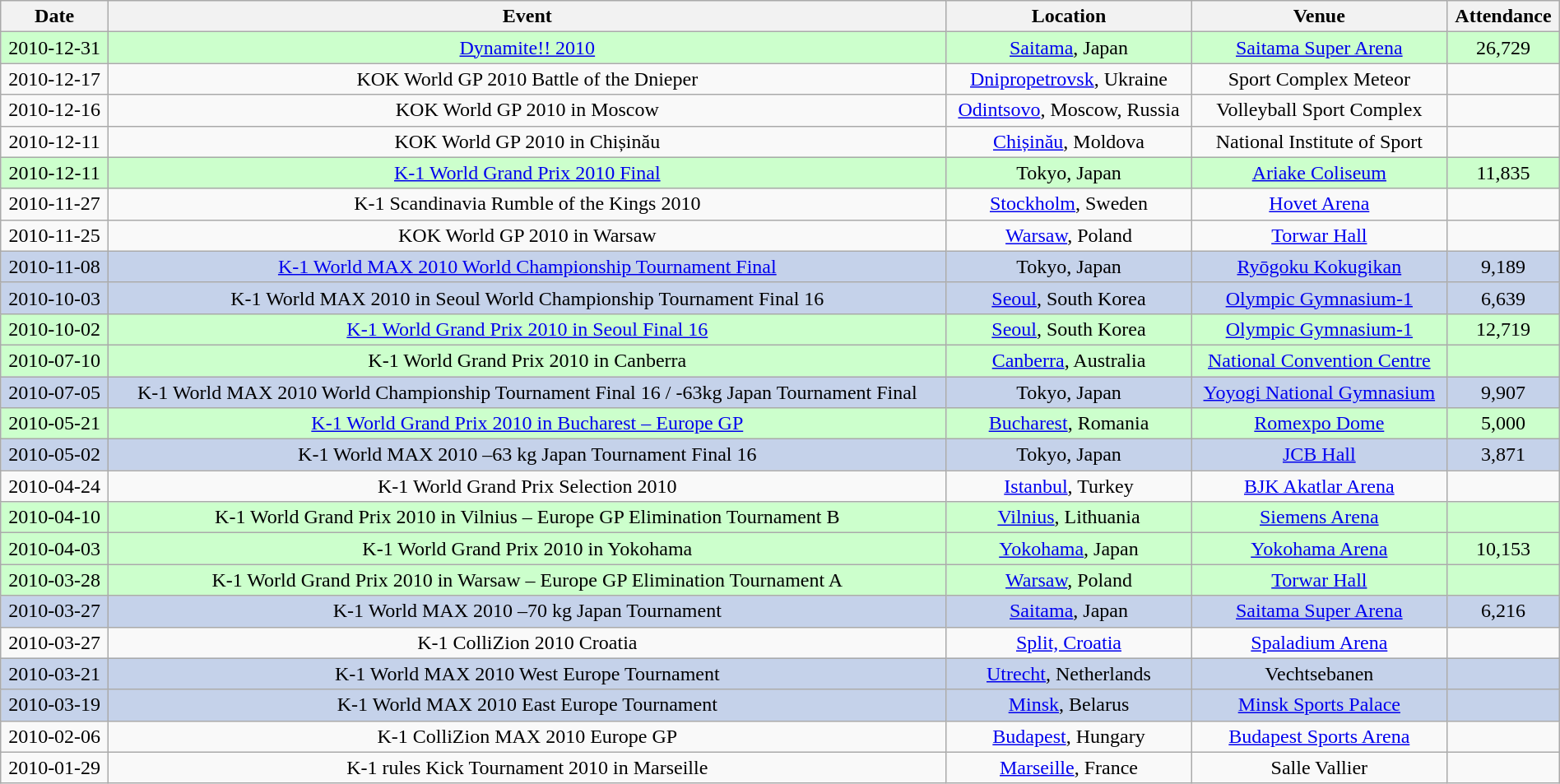<table class="wikitable" style="width:100%; text-align:center">
<tr>
<th>Date</th>
<th>Event</th>
<th>Location</th>
<th>Venue</th>
<th>Attendance</th>
</tr>
<tr style="background:#CCFFCC">
<td>2010-12-31</td>
<td><a href='#'>Dynamite!! 2010</a></td>
<td> <a href='#'>Saitama</a>, Japan</td>
<td><a href='#'>Saitama Super Arena</a></td>
<td>26,729</td>
</tr>
<tr>
<td>2010-12-17</td>
<td>KOK World GP 2010 Battle of the Dnieper</td>
<td> <a href='#'>Dnipropetrovsk</a>, Ukraine</td>
<td>Sport Complex Meteor</td>
<td></td>
</tr>
<tr>
<td>2010-12-16</td>
<td>KOK World GP 2010 in Moscow</td>
<td> <a href='#'>Odintsovo</a>, Moscow, Russia</td>
<td>Volleyball Sport Complex</td>
<td></td>
</tr>
<tr>
<td>2010-12-11</td>
<td>KOK World GP 2010 in Chișinău</td>
<td> <a href='#'>Chișinău</a>, Moldova</td>
<td>National Institute of Sport</td>
<td></td>
</tr>
<tr style="background:#CCFFCC">
<td>2010-12-11</td>
<td><a href='#'>K-1 World Grand Prix 2010 Final</a></td>
<td> Tokyo, Japan</td>
<td><a href='#'>Ariake Coliseum</a></td>
<td>11,835</td>
</tr>
<tr>
<td>2010-11-27</td>
<td>K-1 Scandinavia Rumble of the Kings 2010</td>
<td> <a href='#'>Stockholm</a>, Sweden</td>
<td><a href='#'>Hovet Arena</a></td>
<td></td>
</tr>
<tr>
<td>2010-11-25</td>
<td>KOK World GP 2010 in Warsaw</td>
<td> <a href='#'>Warsaw</a>, Poland</td>
<td><a href='#'>Torwar Hall</a></td>
<td></td>
</tr>
<tr style="background:#C5D2EA">
<td>2010-11-08</td>
<td><a href='#'>K-1 World MAX 2010 World Championship Tournament Final</a></td>
<td> Tokyo, Japan</td>
<td><a href='#'>Ryōgoku Kokugikan</a></td>
<td>9,189</td>
</tr>
<tr style="background:#C5D2EA">
<td>2010-10-03</td>
<td>K-1 World MAX 2010 in Seoul World Championship Tournament Final 16</td>
<td> <a href='#'>Seoul</a>, South Korea</td>
<td><a href='#'>Olympic Gymnasium-1</a></td>
<td>6,639</td>
</tr>
<tr style="background:#CCFFCC">
<td>2010-10-02</td>
<td><a href='#'>K-1 World Grand Prix 2010 in Seoul Final 16</a></td>
<td> <a href='#'>Seoul</a>, South Korea</td>
<td><a href='#'>Olympic Gymnasium-1</a></td>
<td>12,719</td>
</tr>
<tr style="background:#CCFFCC">
<td>2010-07-10</td>
<td>K-1 World Grand Prix 2010 in Canberra</td>
<td> <a href='#'>Canberra</a>, Australia</td>
<td><a href='#'>National Convention Centre</a></td>
<td></td>
</tr>
<tr style="background:#C5D2EA">
<td>2010-07-05</td>
<td>K-1 World MAX 2010 World Championship Tournament Final 16 / -63kg Japan Tournament Final</td>
<td> Tokyo, Japan</td>
<td><a href='#'>Yoyogi National Gymnasium</a></td>
<td>9,907</td>
</tr>
<tr style="background:#CCFFCC">
<td>2010-05-21</td>
<td><a href='#'>K-1 World Grand Prix 2010 in Bucharest – Europe GP</a></td>
<td> <a href='#'>Bucharest</a>, Romania</td>
<td><a href='#'>Romexpo Dome</a></td>
<td>5,000</td>
</tr>
<tr style="background:#C5D2EA">
<td>2010-05-02</td>
<td>K-1 World MAX 2010 –63 kg Japan Tournament Final 16</td>
<td> Tokyo, Japan</td>
<td><a href='#'>JCB Hall</a></td>
<td>3,871</td>
</tr>
<tr>
<td>2010-04-24</td>
<td>K-1 World Grand Prix Selection 2010</td>
<td> <a href='#'>Istanbul</a>, Turkey</td>
<td><a href='#'>BJK Akatlar Arena</a></td>
<td></td>
</tr>
<tr style="background:#CCFFCC">
<td>2010-04-10</td>
<td>K-1 World Grand Prix 2010 in Vilnius – Europe GP Elimination Tournament B</td>
<td> <a href='#'>Vilnius</a>, Lithuania</td>
<td><a href='#'>Siemens Arena</a></td>
<td></td>
</tr>
<tr style="background:#CCFFCC">
<td>2010-04-03</td>
<td>K-1 World Grand Prix 2010 in Yokohama</td>
<td> <a href='#'>Yokohama</a>, Japan</td>
<td><a href='#'>Yokohama Arena</a></td>
<td>10,153</td>
</tr>
<tr style="background:#CCFFCC">
<td>2010-03-28</td>
<td>K-1 World Grand Prix 2010 in Warsaw – Europe GP Elimination Tournament A</td>
<td> <a href='#'>Warsaw</a>, Poland</td>
<td><a href='#'>Torwar Hall</a></td>
<td></td>
</tr>
<tr style="background:#C5D2EA">
<td>2010-03-27</td>
<td>K-1 World MAX 2010 –70 kg Japan Tournament</td>
<td> <a href='#'>Saitama</a>, Japan</td>
<td><a href='#'>Saitama Super Arena</a></td>
<td>6,216</td>
</tr>
<tr>
<td>2010-03-27</td>
<td>K-1 ColliZion 2010 Croatia</td>
<td> <a href='#'>Split, Croatia</a></td>
<td><a href='#'>Spaladium Arena</a></td>
<td></td>
</tr>
<tr style="background:#C5D2EA">
<td>2010-03-21</td>
<td>K-1 World MAX 2010 West Europe Tournament</td>
<td> <a href='#'>Utrecht</a>, Netherlands</td>
<td>Vechtsebanen</td>
<td></td>
</tr>
<tr style="background:#C5D2EA">
<td>2010-03-19</td>
<td>K-1 World MAX 2010 East Europe Tournament</td>
<td> <a href='#'>Minsk</a>, Belarus</td>
<td><a href='#'>Minsk Sports Palace</a></td>
<td></td>
</tr>
<tr>
<td>2010-02-06</td>
<td>K-1 ColliZion MAX 2010 Europe GP</td>
<td> <a href='#'>Budapest</a>, Hungary</td>
<td><a href='#'>Budapest Sports Arena</a></td>
<td></td>
</tr>
<tr>
<td>2010-01-29</td>
<td>K-1 rules Kick Tournament 2010 in Marseille</td>
<td> <a href='#'>Marseille</a>, France</td>
<td>Salle Vallier</td>
<td></td>
</tr>
</table>
